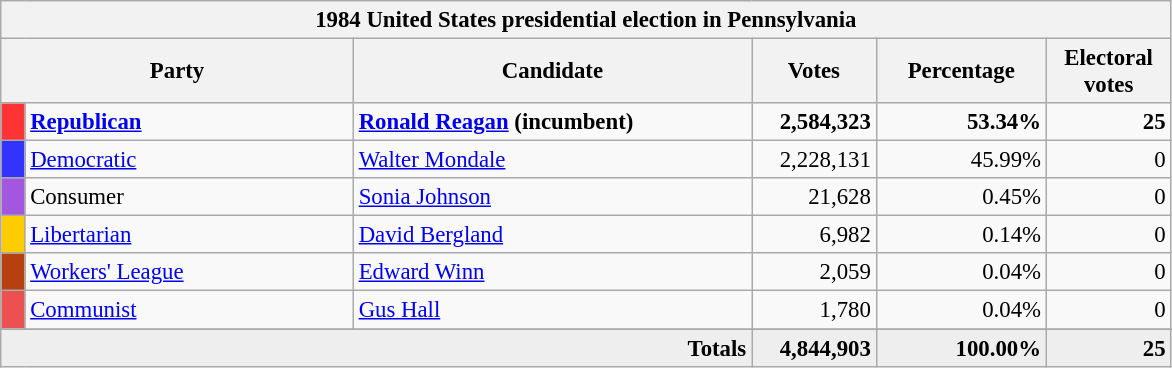<table class="wikitable" style="font-size: 95%;">
<tr>
<th colspan="6">1984 United States presidential election in Pennsylvania</th>
</tr>
<tr>
<th colspan="2" style="width: 15em">Party</th>
<th style="width: 17em">Candidate</th>
<th style="width: 5em">Votes</th>
<th style="width: 7em">Percentage</th>
<th style="width: 5em">Electoral votes</th>
</tr>
<tr>
<th style="background-color:#FF3333; width: 3px"></th>
<td style="width: 130px"><strong><a href='#'>Republican</a></strong></td>
<td><strong><a href='#'>Ronald Reagan</a> (incumbent)</strong></td>
<td align="right"><strong>2,584,323	</strong></td>
<td align="right"><strong>53.34%</strong></td>
<td align="right"><strong>25</strong></td>
</tr>
<tr>
<th style="background-color:#3333FF; width: 3px"></th>
<td style="width: 130px"><a href='#'>Democratic</a></td>
<td><a href='#'>Walter Mondale</a></td>
<td align="right">2,228,131</td>
<td align="right">45.99%</td>
<td align="right">0</td>
</tr>
<tr>
<th style="background-color:#A356DE; width: 3px"></th>
<td style="width: 130px">Consumer</td>
<td><a href='#'>Sonia Johnson</a></td>
<td align="right">21,628</td>
<td align="right">0.45%</td>
<td align="right">0</td>
</tr>
<tr>
<th style="background-color:#FFCC00; width: 3px"></th>
<td style="width: 130px"><a href='#'>Libertarian</a></td>
<td><a href='#'>David Bergland</a></td>
<td align="right">6,982</td>
<td align="right">0.14%</td>
<td align="right">0</td>
</tr>
<tr>
<th style="background-color:#B7410E; width: 3px"></th>
<td style="width: 130px"><a href='#'>Workers' League</a></td>
<td><a href='#'>Edward Winn</a></td>
<td align="right">2,059</td>
<td align="right">0.04%</td>
<td align="right">0</td>
</tr>
<tr>
<th style="background-color:#EC5050; width: 3px"></th>
<td style="width: 130px"><a href='#'>Communist</a></td>
<td><a href='#'>Gus Hall</a></td>
<td align="right">1,780</td>
<td align="right">0.04%</td>
<td align="right">0</td>
</tr>
<tr>
</tr>
<tr bgcolor="#EEEEEE">
<td colspan="3" align="right"><strong>Totals</strong></td>
<td align="right"><strong>4,844,903</strong></td>
<td align="right"><strong>100.00%</strong></td>
<td align="right"><strong>25</strong></td>
</tr>
</table>
